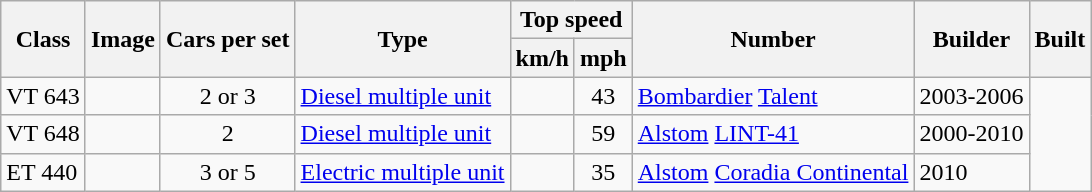<table class="wikitable">
<tr style="background:#f9f9f9;">
<th rowspan="2">Class</th>
<th rowspan="2">Image</th>
<th rowspan="2">Cars per set</th>
<th rowspan="2">Type</th>
<th colspan="2">Top speed</th>
<th rowspan="2">Number</th>
<th rowspan="2">Builder</th>
<th rowspan="2">Built</th>
</tr>
<tr style="background:#f9f9f9;">
<th>km/h</th>
<th>mph</th>
</tr>
<tr>
<td>VT 643</td>
<td></td>
<td align=center>2 or 3</td>
<td><a href='#'>Diesel multiple unit</a></td>
<td></td>
<td align=center>43</td>
<td><a href='#'>Bombardier</a> <a href='#'>Talent</a></td>
<td>2003-2006</td>
</tr>
<tr>
<td>VT 648</td>
<td></td>
<td align=center>2</td>
<td><a href='#'>Diesel multiple unit</a></td>
<td></td>
<td align=center>59</td>
<td><a href='#'>Alstom</a> <a href='#'>LINT-41</a></td>
<td>2000-2010</td>
</tr>
<tr>
<td>ET 440</td>
<td></td>
<td align=center>3 or 5</td>
<td><a href='#'>Electric multiple unit</a></td>
<td></td>
<td align=center>35</td>
<td><a href='#'>Alstom</a> <a href='#'>Coradia Continental</a></td>
<td>2010</td>
</tr>
</table>
